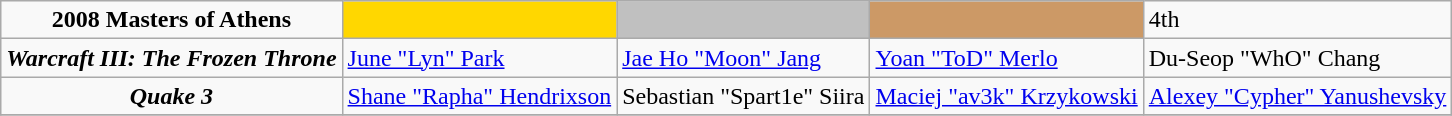<table class="wikitable" style="text-align:left">
<tr>
<td style="text-align:center"><strong>2008 Masters of Athens</strong></td>
<td style="text-align:center" bgcolor="gold"></td>
<td style="text-align:center" bgcolor="silver"></td>
<td style="text-align:center" bgcolor="CC9966"></td>
<td>4th</td>
</tr>
<tr>
<td style="text-align:center"><strong><em>Warcraft III: The Frozen Throne</em></strong></td>
<td> <a href='#'>June "Lyn" Park</a></td>
<td> <a href='#'>Jae Ho "Moon" Jang</a></td>
<td> <a href='#'>Yoan "ToD" Merlo</a></td>
<td> Du-Seop "WhO" Chang</td>
</tr>
<tr>
<td style="text-align:center"><strong><em>Quake 3</em></strong></td>
<td> <a href='#'>Shane "Rapha" Hendrixson</a></td>
<td> Sebastian "Spart1e" Siira</td>
<td> <a href='#'>Maciej "av3k" Krzykowski</a></td>
<td> <a href='#'>Alexey "Cypher" Yanushevsky</a></td>
</tr>
<tr>
</tr>
</table>
